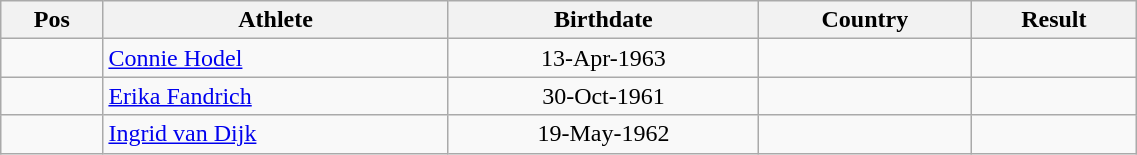<table class="wikitable"  style="text-align:center; width:60%;">
<tr>
<th>Pos</th>
<th>Athlete</th>
<th>Birthdate</th>
<th>Country</th>
<th>Result</th>
</tr>
<tr>
<td align=center></td>
<td align=left><a href='#'>Connie Hodel</a></td>
<td>13-Apr-1963</td>
<td align=left></td>
<td></td>
</tr>
<tr>
<td align=center></td>
<td align=left><a href='#'>Erika Fandrich</a></td>
<td>30-Oct-1961</td>
<td align=left></td>
<td></td>
</tr>
<tr>
<td align=center></td>
<td align=left><a href='#'>Ingrid van Dijk</a></td>
<td>19-May-1962</td>
<td align=left></td>
<td></td>
</tr>
</table>
